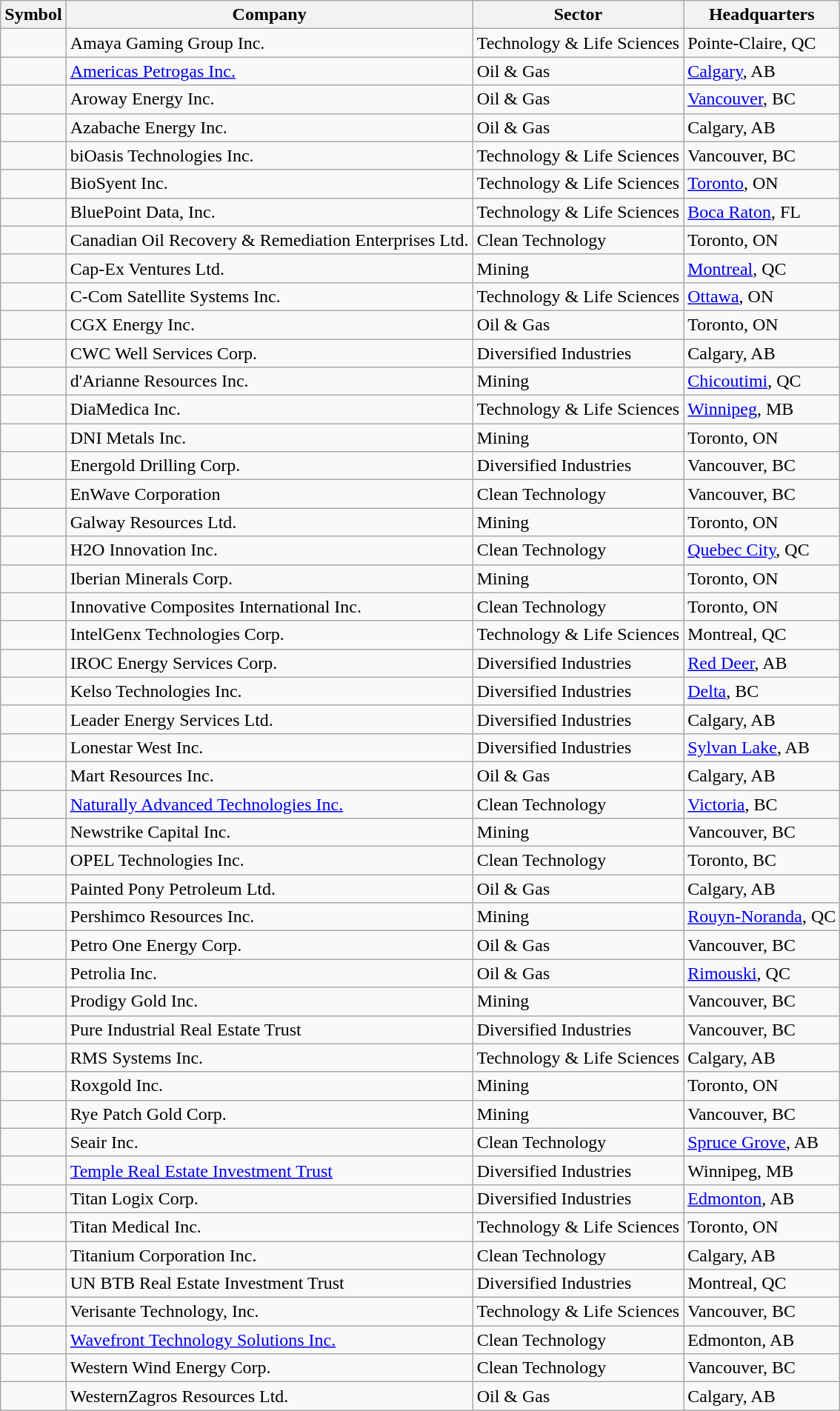<table class="wikitable sortable">
<tr>
<th>Symbol</th>
<th>Company</th>
<th>Sector</th>
<th>Headquarters</th>
</tr>
<tr>
<td></td>
<td>Amaya Gaming Group Inc.</td>
<td>Technology & Life Sciences</td>
<td>Pointe-Claire, QC</td>
</tr>
<tr>
<td></td>
<td><a href='#'>Americas Petrogas Inc.</a></td>
<td>Oil & Gas</td>
<td><a href='#'>Calgary</a>, AB</td>
</tr>
<tr>
<td></td>
<td>Aroway Energy Inc.</td>
<td>Oil & Gas</td>
<td><a href='#'>Vancouver</a>, BC</td>
</tr>
<tr>
<td></td>
<td>Azabache Energy Inc.</td>
<td>Oil & Gas</td>
<td>Calgary, AB</td>
</tr>
<tr>
<td></td>
<td>biOasis Technologies Inc.</td>
<td>Technology & Life Sciences</td>
<td>Vancouver, BC</td>
</tr>
<tr>
<td></td>
<td>BioSyent Inc.</td>
<td>Technology & Life Sciences</td>
<td><a href='#'>Toronto</a>, ON</td>
</tr>
<tr>
<td></td>
<td>BluePoint Data, Inc.</td>
<td>Technology & Life Sciences</td>
<td><a href='#'>Boca Raton</a>, FL</td>
</tr>
<tr>
<td></td>
<td>Canadian Oil Recovery & Remediation Enterprises Ltd.</td>
<td>Clean Technology</td>
<td>Toronto, ON</td>
</tr>
<tr>
<td></td>
<td>Cap-Ex Ventures Ltd.</td>
<td>Mining</td>
<td><a href='#'>Montreal</a>, QC</td>
</tr>
<tr>
<td></td>
<td>C-Com Satellite Systems Inc.</td>
<td>Technology & Life Sciences</td>
<td><a href='#'>Ottawa</a>, ON</td>
</tr>
<tr>
<td></td>
<td>CGX Energy Inc.</td>
<td>Oil & Gas</td>
<td>Toronto, ON</td>
</tr>
<tr>
<td></td>
<td>CWC Well Services Corp.</td>
<td>Diversified Industries</td>
<td>Calgary, AB</td>
</tr>
<tr>
<td></td>
<td>d'Arianne Resources Inc.</td>
<td>Mining</td>
<td><a href='#'>Chicoutimi</a>, QC</td>
</tr>
<tr>
<td></td>
<td>DiaMedica Inc.</td>
<td>Technology & Life Sciences</td>
<td><a href='#'>Winnipeg</a>, MB</td>
</tr>
<tr>
<td></td>
<td>DNI Metals Inc.</td>
<td>Mining</td>
<td>Toronto, ON</td>
</tr>
<tr>
<td></td>
<td>Energold Drilling Corp.</td>
<td>Diversified Industries</td>
<td>Vancouver, BC</td>
</tr>
<tr>
<td></td>
<td>EnWave Corporation</td>
<td>Clean Technology</td>
<td>Vancouver, BC</td>
</tr>
<tr>
<td></td>
<td>Galway Resources Ltd.</td>
<td>Mining</td>
<td>Toronto, ON</td>
</tr>
<tr>
<td></td>
<td>H2O Innovation Inc.</td>
<td>Clean Technology</td>
<td><a href='#'>Quebec City</a>, QC</td>
</tr>
<tr>
<td></td>
<td>Iberian Minerals Corp.</td>
<td>Mining</td>
<td>Toronto, ON</td>
</tr>
<tr>
<td></td>
<td>Innovative Composites International Inc.</td>
<td>Clean Technology</td>
<td>Toronto, ON</td>
</tr>
<tr>
<td></td>
<td>IntelGenx Technologies Corp.</td>
<td>Technology & Life Sciences</td>
<td>Montreal, QC</td>
</tr>
<tr>
<td></td>
<td>IROC Energy Services Corp.</td>
<td>Diversified Industries</td>
<td><a href='#'>Red Deer</a>, AB</td>
</tr>
<tr>
<td></td>
<td>Kelso Technologies Inc.</td>
<td>Diversified Industries</td>
<td><a href='#'>Delta</a>, BC</td>
</tr>
<tr>
<td></td>
<td>Leader Energy Services Ltd.</td>
<td>Diversified Industries</td>
<td>Calgary, AB</td>
</tr>
<tr>
<td></td>
<td>Lonestar West Inc.</td>
<td>Diversified Industries</td>
<td><a href='#'>Sylvan Lake</a>, AB</td>
</tr>
<tr>
<td></td>
<td>Mart Resources Inc.</td>
<td>Oil & Gas</td>
<td>Calgary, AB</td>
</tr>
<tr>
<td></td>
<td><a href='#'>Naturally Advanced Technologies Inc.</a></td>
<td>Clean Technology</td>
<td><a href='#'>Victoria</a>, BC</td>
</tr>
<tr>
<td></td>
<td>Newstrike Capital Inc.</td>
<td>Mining</td>
<td>Vancouver, BC</td>
</tr>
<tr>
<td></td>
<td>OPEL Technologies Inc.</td>
<td>Clean Technology</td>
<td>Toronto, BC</td>
</tr>
<tr>
<td></td>
<td>Painted Pony Petroleum Ltd.</td>
<td>Oil & Gas</td>
<td>Calgary, AB</td>
</tr>
<tr>
<td></td>
<td>Pershimco Resources Inc.</td>
<td>Mining</td>
<td><a href='#'>Rouyn-Noranda</a>, QC</td>
</tr>
<tr>
<td></td>
<td>Petro One Energy Corp.</td>
<td>Oil & Gas</td>
<td>Vancouver, BC</td>
</tr>
<tr>
<td></td>
<td>Petrolia Inc.</td>
<td>Oil & Gas</td>
<td><a href='#'>Rimouski</a>, QC</td>
</tr>
<tr>
<td></td>
<td>Prodigy Gold Inc.</td>
<td>Mining</td>
<td>Vancouver, BC</td>
</tr>
<tr>
<td></td>
<td>Pure Industrial Real Estate Trust</td>
<td>Diversified Industries</td>
<td>Vancouver, BC</td>
</tr>
<tr>
<td></td>
<td>RMS Systems Inc.</td>
<td>Technology & Life Sciences</td>
<td>Calgary, AB</td>
</tr>
<tr>
<td></td>
<td>Roxgold Inc.</td>
<td>Mining</td>
<td>Toronto, ON</td>
</tr>
<tr>
<td></td>
<td>Rye Patch Gold Corp.</td>
<td>Mining</td>
<td>Vancouver, BC</td>
</tr>
<tr>
<td></td>
<td>Seair Inc.</td>
<td>Clean Technology</td>
<td><a href='#'>Spruce Grove</a>, AB</td>
</tr>
<tr>
<td></td>
<td><a href='#'>Temple Real Estate Investment Trust</a></td>
<td>Diversified Industries</td>
<td>Winnipeg, MB</td>
</tr>
<tr>
<td></td>
<td>Titan Logix Corp.</td>
<td>Diversified Industries</td>
<td><a href='#'>Edmonton</a>, AB</td>
</tr>
<tr>
<td></td>
<td>Titan Medical Inc.</td>
<td>Technology & Life Sciences</td>
<td>Toronto, ON</td>
</tr>
<tr>
<td></td>
<td>Titanium Corporation Inc.</td>
<td>Clean Technology</td>
<td>Calgary, AB</td>
</tr>
<tr>
<td></td>
<td>UN BTB Real Estate Investment Trust</td>
<td>Diversified Industries</td>
<td>Montreal, QC</td>
</tr>
<tr>
<td></td>
<td>Verisante Technology, Inc.</td>
<td>Technology & Life Sciences</td>
<td>Vancouver, BC</td>
</tr>
<tr>
<td></td>
<td><a href='#'>Wavefront Technology Solutions Inc.</a></td>
<td>Clean Technology</td>
<td>Edmonton, AB</td>
</tr>
<tr>
<td></td>
<td>Western Wind Energy Corp.</td>
<td>Clean Technology</td>
<td>Vancouver, BC</td>
</tr>
<tr>
<td></td>
<td>WesternZagros Resources Ltd.</td>
<td>Oil & Gas</td>
<td>Calgary, AB</td>
</tr>
</table>
